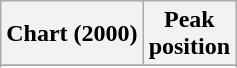<table class="wikitable plainrowheaders sortable">
<tr>
<th>Chart (2000)</th>
<th>Peak<br>position</th>
</tr>
<tr>
</tr>
<tr>
</tr>
</table>
